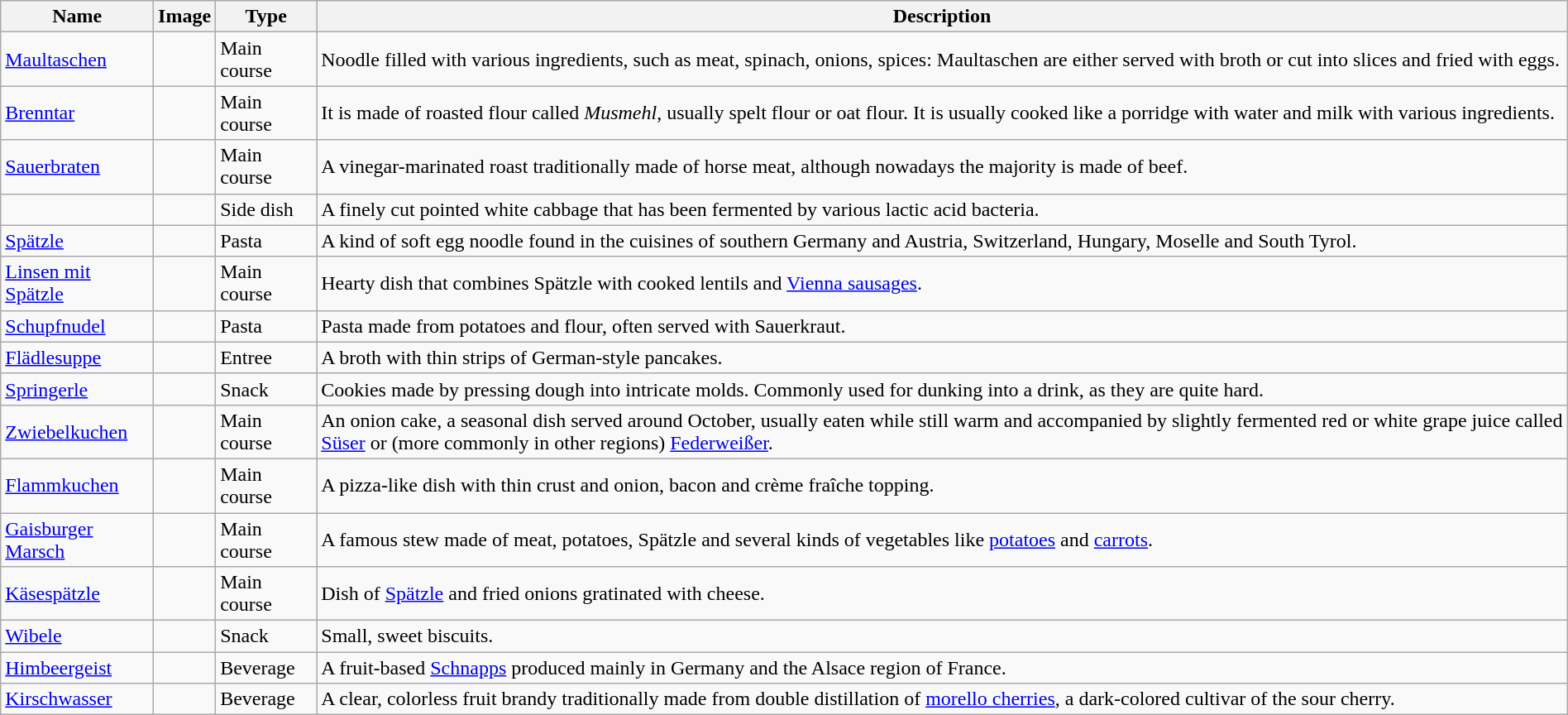<table class="wikitable sortable" style="width:100%;">
<tr>
<th>Name</th>
<th>Image</th>
<th>Type</th>
<th>Description</th>
</tr>
<tr>
<td><a href='#'>Maultaschen</a></td>
<td></td>
<td>Main course</td>
<td>Noodle filled with various ingredients, such as meat, spinach, onions, spices: Maultaschen are either served with broth or cut into slices and fried with eggs.</td>
</tr>
<tr>
<td><a href='#'>Brenntar</a></td>
<td></td>
<td>Main course</td>
<td>It is made of roasted flour called <em>Musmehl</em>, usually spelt flour or oat flour. It is usually cooked like a porridge with water and milk with various ingredients.</td>
</tr>
<tr>
<td><a href='#'>Sauerbraten</a></td>
<td></td>
<td>Main course</td>
<td>A vinegar-marinated roast traditionally made of horse meat, although nowadays the majority is made of beef.</td>
</tr>
<tr>
<td></td>
<td></td>
<td>Side dish</td>
<td>A finely cut pointed white cabbage that has been fermented by various lactic acid bacteria.</td>
</tr>
<tr>
<td><a href='#'>Spätzle</a></td>
<td></td>
<td>Pasta</td>
<td>A kind of soft egg noodle found in the cuisines of southern Germany and Austria, Switzerland, Hungary, Moselle and South Tyrol.</td>
</tr>
<tr>
<td><a href='#'>Linsen mit Spätzle</a></td>
<td></td>
<td>Main course</td>
<td>Hearty dish that combines Spätzle with cooked lentils and <a href='#'>Vienna sausages</a>.</td>
</tr>
<tr>
<td><a href='#'>Schupfnudel</a></td>
<td></td>
<td>Pasta</td>
<td>Pasta made from potatoes and flour, often served with Sauerkraut.</td>
</tr>
<tr>
<td><a href='#'>Flädlesuppe</a></td>
<td></td>
<td>Entree</td>
<td>A broth with thin strips of German-style pancakes.</td>
</tr>
<tr>
<td><a href='#'>Springerle</a></td>
<td></td>
<td>Snack</td>
<td>Cookies made by pressing dough into intricate molds. Commonly used for dunking into a drink, as they are quite hard.</td>
</tr>
<tr>
<td><a href='#'>Zwiebelkuchen</a></td>
<td></td>
<td>Main course</td>
<td>An onion cake, a seasonal dish served around October, usually eaten while still warm and accompanied by slightly fermented red or white grape juice called <a href='#'>Süser</a> or (more commonly in other regions) <a href='#'>Federweißer</a>.</td>
</tr>
<tr>
<td><a href='#'>Flammkuchen</a></td>
<td></td>
<td>Main course</td>
<td>A pizza-like dish with thin crust and onion, bacon and crème fraîche topping.</td>
</tr>
<tr>
<td><a href='#'>Gaisburger Marsch</a></td>
<td></td>
<td>Main course</td>
<td>A famous stew made of meat, potatoes, Spätzle and several kinds of vegetables like <a href='#'>potatoes</a> and <a href='#'>carrots</a>.</td>
</tr>
<tr>
<td><a href='#'>Käsespätzle</a></td>
<td></td>
<td>Main course</td>
<td>Dish of <a href='#'>Spätzle</a> and fried onions gratinated with cheese.</td>
</tr>
<tr>
<td><a href='#'>Wibele</a></td>
<td></td>
<td>Snack</td>
<td>Small, sweet biscuits.</td>
</tr>
<tr>
<td><a href='#'>Himbeergeist</a></td>
<td></td>
<td>Beverage</td>
<td>A fruit-based <a href='#'>Schnapps</a> produced mainly in Germany and the Alsace region of France.</td>
</tr>
<tr>
<td><a href='#'>Kirschwasser</a></td>
<td></td>
<td>Beverage</td>
<td>A clear, colorless fruit brandy traditionally made from double distillation of <a href='#'>morello cherries</a>, a dark-colored cultivar of the sour cherry.</td>
</tr>
</table>
